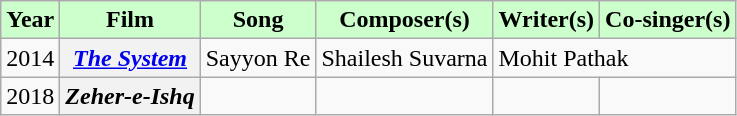<table class="wikitable sortable">
<tr>
<th style="background:#cfc; text-align:center;"><strong>Year</strong></th>
<th style="background:#cfc; text-align:center;"><strong>Film</strong></th>
<th style="background:#cfc; text-align:center;"><strong>Song</strong></th>
<th style="background:#cfc; text-align:center;"><strong>Composer(s)</strong></th>
<th style="background:#cfc; text-align:center;"><strong>Writer(s)</strong></th>
<th style="background:#cfc; text-align:center;"><strong>Co-singer(s)</strong></th>
</tr>
<tr>
<td>2014</td>
<th><a href='#'><em>The System</em></a></th>
<td>Sayyon Re</td>
<td>Shailesh Suvarna</td>
<td colspan="2">Mohit Pathak</td>
</tr>
<tr>
<td>2018</td>
<th><em>Zeher-e-Ishq</em></th>
<td></td>
<td></td>
<td></td>
<td></td>
</tr>
</table>
